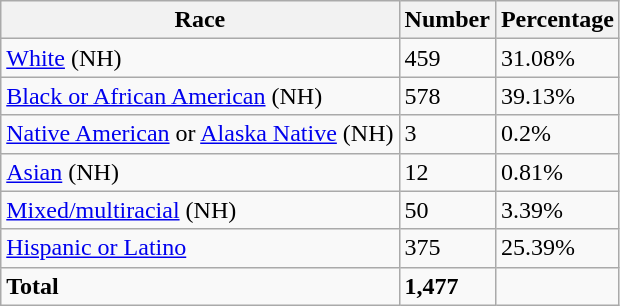<table class="wikitable">
<tr>
<th>Race</th>
<th>Number</th>
<th>Percentage</th>
</tr>
<tr>
<td><a href='#'>White</a> (NH)</td>
<td>459</td>
<td>31.08%</td>
</tr>
<tr>
<td><a href='#'>Black or African American</a> (NH)</td>
<td>578</td>
<td>39.13%</td>
</tr>
<tr>
<td><a href='#'>Native American</a> or <a href='#'>Alaska Native</a> (NH)</td>
<td>3</td>
<td>0.2%</td>
</tr>
<tr>
<td><a href='#'>Asian</a> (NH)</td>
<td>12</td>
<td>0.81%</td>
</tr>
<tr>
<td><a href='#'>Mixed/multiracial</a> (NH)</td>
<td>50</td>
<td>3.39%</td>
</tr>
<tr>
<td><a href='#'>Hispanic or Latino</a></td>
<td>375</td>
<td>25.39%</td>
</tr>
<tr>
<td><strong>Total</strong></td>
<td><strong>1,477</strong></td>
<td></td>
</tr>
</table>
